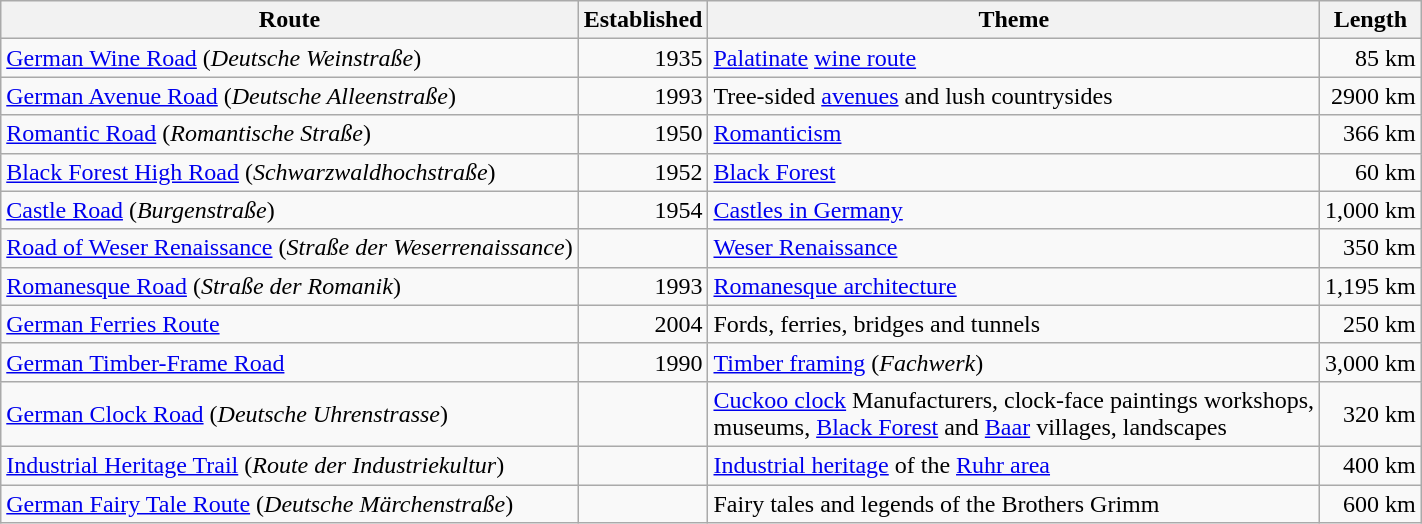<table class="wikitable">
<tr>
<th>Route</th>
<th>Established</th>
<th>Theme</th>
<th>Length</th>
</tr>
<tr>
<td><a href='#'>German Wine Road</a> (<em>Deutsche Weinstraße</em>)</td>
<td style="text-align:right">1935</td>
<td><a href='#'>Palatinate</a> <a href='#'>wine route</a></td>
<td style="text-align:right">85 km</td>
</tr>
<tr>
<td><a href='#'>German Avenue Road</a> (<em>Deutsche Alleenstraße</em>)</td>
<td style="text-align:right">1993</td>
<td>Tree-sided <a href='#'>avenues</a> and lush countrysides</td>
<td style="text-align:right">2900 km</td>
</tr>
<tr>
<td><a href='#'>Romantic Road</a> (<em>Romantische Straße</em>)</td>
<td style="text-align:right">1950</td>
<td><a href='#'>Romanticism</a></td>
<td style="text-align:right">366 km</td>
</tr>
<tr>
<td><a href='#'>Black Forest High Road</a> (<em>Schwarzwaldhochstraße</em>)</td>
<td style="text-align:right">1952</td>
<td><a href='#'>Black Forest</a></td>
<td style="text-align:right">60 km</td>
</tr>
<tr>
<td><a href='#'>Castle Road</a> (<em>Burgenstraße</em>)</td>
<td style="text-align:right">1954</td>
<td><a href='#'>Castles in Germany</a></td>
<td style="text-align:right">1,000 km</td>
</tr>
<tr>
<td><a href='#'>Road of Weser Renaissance</a> (<em>Straße der Weserrenaissance</em>)</td>
<td style="text-align:right"></td>
<td><a href='#'>Weser Renaissance</a></td>
<td style="text-align:right">350 km</td>
</tr>
<tr>
<td><a href='#'>Romanesque Road</a> (<em>Straße der Romanik</em>)</td>
<td style="text-align:right">1993</td>
<td><a href='#'>Romanesque architecture</a></td>
<td style="text-align:right">1,195 km</td>
</tr>
<tr>
<td><a href='#'>German Ferries Route</a></td>
<td style="text-align:right">2004</td>
<td>Fords, ferries, bridges and tunnels</td>
<td style="text-align:right">250 km</td>
</tr>
<tr>
<td><a href='#'>German Timber-Frame Road</a></td>
<td style="text-align:right">1990</td>
<td><a href='#'>Timber framing</a> (<em>Fachwerk</em>)</td>
<td style="text-align:right">3,000 km</td>
</tr>
<tr>
<td><a href='#'>German Clock Road</a> (<em>Deutsche Uhrenstrasse</em>)</td>
<td style="text-align:right"></td>
<td><a href='#'>Cuckoo clock</a> Manufacturers, clock-face paintings workshops,<br>museums, <a href='#'>Black Forest</a> and <a href='#'>Baar</a> villages, landscapes</td>
<td style="text-align:right">320 km</td>
</tr>
<tr>
<td><a href='#'>Industrial Heritage Trail</a> (<em>Route der Industriekultur</em>)</td>
<td style="text-align:right"></td>
<td><a href='#'>Industrial heritage</a> of the <a href='#'>Ruhr area</a></td>
<td style="text-align:right">400 km</td>
</tr>
<tr>
<td><a href='#'>German Fairy Tale Route</a> (<em>Deutsche Märchenstraße</em>)</td>
<td style="text-align:right"></td>
<td>Fairy tales and legends of the Brothers Grimm</td>
<td style="text-align:right">600 km</td>
</tr>
</table>
